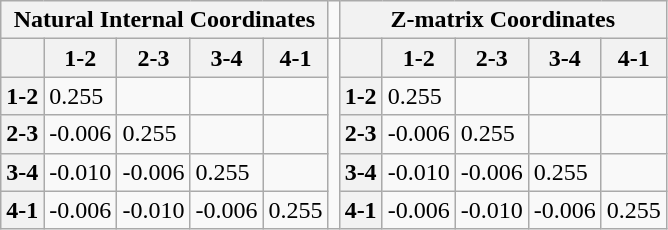<table class="wikitable">
<tr>
<th colspan="5">Natural Internal Coordinates</th>
<td></td>
<th colspan="5">Z-matrix Coordinates</th>
</tr>
<tr>
<th></th>
<th>1-2</th>
<th>2-3</th>
<th>3-4</th>
<th>4-1</th>
<td rowspan="5"></td>
<th></th>
<th>1-2</th>
<th>2-3</th>
<th>3-4</th>
<th>4-1</th>
</tr>
<tr>
<th><strong>1-2</strong></th>
<td>0.255</td>
<td></td>
<td></td>
<td></td>
<th><strong>1-2</strong></th>
<td>0.255</td>
<td></td>
<td></td>
<td></td>
</tr>
<tr>
<th><strong>2-3</strong></th>
<td>-0.006</td>
<td>0.255</td>
<td></td>
<td></td>
<th><strong>2-3</strong></th>
<td>-0.006</td>
<td>0.255</td>
<td></td>
<td></td>
</tr>
<tr>
<th><strong>3-4</strong></th>
<td>-0.010</td>
<td>-0.006</td>
<td>0.255</td>
<td></td>
<th><strong>3-4</strong></th>
<td>-0.010</td>
<td>-0.006</td>
<td>0.255</td>
<td></td>
</tr>
<tr>
<th><strong>4-1</strong></th>
<td>-0.006</td>
<td>-0.010</td>
<td>-0.006</td>
<td>0.255</td>
<th><strong>4-1</strong></th>
<td>-0.006</td>
<td>-0.010</td>
<td>-0.006</td>
<td>0.255</td>
</tr>
</table>
